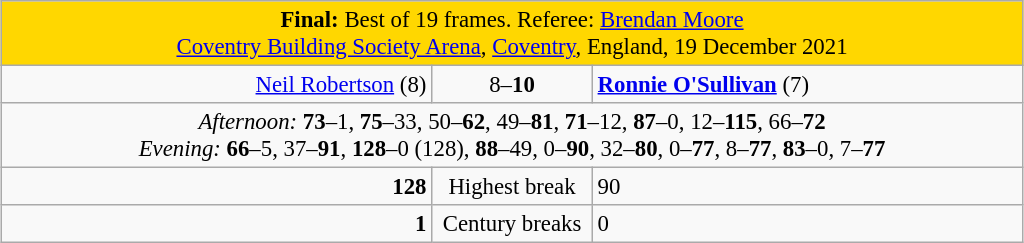<table class="wikitable" style="font-size: 95%; margin: 1em auto 1em auto;">
<tr>
<td colspan="3" align="center" bgcolor="#ffd700"><strong>Final:</strong> Best of 19 frames. Referee: <a href='#'>Brendan Moore</a> <br><a href='#'>Coventry Building Society Arena</a>, <a href='#'>Coventry</a>, England, 19 December 2021</td>
</tr>
<tr>
<td width="280" align="right"><a href='#'>Neil Robertson</a> (8)<br></td>
<td width="100" align="center">8–<strong>10</strong></td>
<td width="280"><strong><a href='#'>Ronnie O'Sullivan</a></strong> (7)<br></td>
</tr>
<tr>
<td colspan="3" align="center" style="font-size: 100%"><em>Afternoon:</em> <strong>73</strong>–1, <strong>75</strong>–33, 50–<strong>62</strong>, 49–<strong>81</strong>, <strong>71</strong>–12, <strong>87</strong>–0, 12–<strong>115</strong>, 66–<strong>72</strong> <br> <em>Evening:</em> <strong>66</strong>–5, 37–<strong>91</strong>, <strong>128</strong>–0 (128), <strong>88</strong>–49, 0–<strong>90</strong>, 32–<strong>80</strong>, 0–<strong>77</strong>, 8–<strong>77</strong>, <strong>83</strong>–0, 7–<strong>77</strong></td>
</tr>
<tr>
<td align="right"><strong>128</strong></td>
<td align="center">Highest break</td>
<td>90</td>
</tr>
<tr>
<td align="right"><strong>1</strong></td>
<td align="center">Century breaks</td>
<td>0</td>
</tr>
</table>
